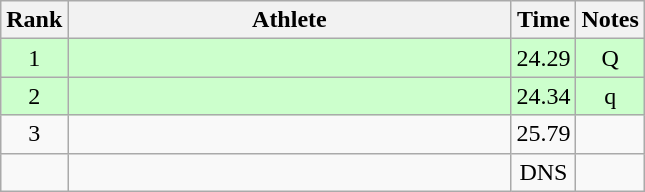<table class="wikitable" style="text-align:center">
<tr>
<th>Rank</th>
<th Style="width:18em">Athlete</th>
<th>Time</th>
<th>Notes</th>
</tr>
<tr style="background:#cfc">
<td>1</td>
<td style="text-align:left"></td>
<td>24.29</td>
<td>Q</td>
</tr>
<tr style="background:#cfc">
<td>2</td>
<td style="text-align:left"></td>
<td>24.34</td>
<td>q</td>
</tr>
<tr>
<td>3</td>
<td style="text-align:left"></td>
<td>25.79</td>
<td></td>
</tr>
<tr>
<td></td>
<td style="text-align:left"></td>
<td>DNS</td>
<td></td>
</tr>
</table>
